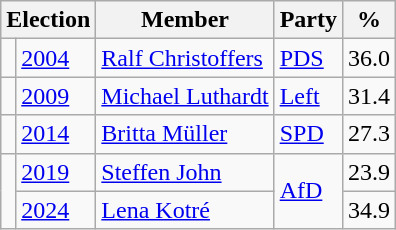<table class=wikitable>
<tr>
<th colspan=2>Election</th>
<th>Member</th>
<th>Party</th>
<th>%</th>
</tr>
<tr>
<td bgcolor=></td>
<td><a href='#'>2004</a></td>
<td><a href='#'>Ralf Christoffers</a></td>
<td><a href='#'>PDS</a></td>
<td align=right>36.0</td>
</tr>
<tr>
<td bgcolor=></td>
<td><a href='#'>2009</a></td>
<td><a href='#'>Michael Luthardt</a></td>
<td><a href='#'>Left</a></td>
<td align=right>31.4</td>
</tr>
<tr>
<td bgcolor=></td>
<td><a href='#'>2014</a></td>
<td><a href='#'>Britta Müller</a></td>
<td><a href='#'>SPD</a></td>
<td align=right>27.3</td>
</tr>
<tr>
<td rowspan=2 bgcolor=></td>
<td><a href='#'>2019</a></td>
<td><a href='#'>Steffen John</a></td>
<td rowspan=2><a href='#'>AfD</a></td>
<td align=right>23.9</td>
</tr>
<tr>
<td><a href='#'>2024</a></td>
<td><a href='#'>Lena Kotré</a></td>
<td align=right>34.9</td>
</tr>
</table>
